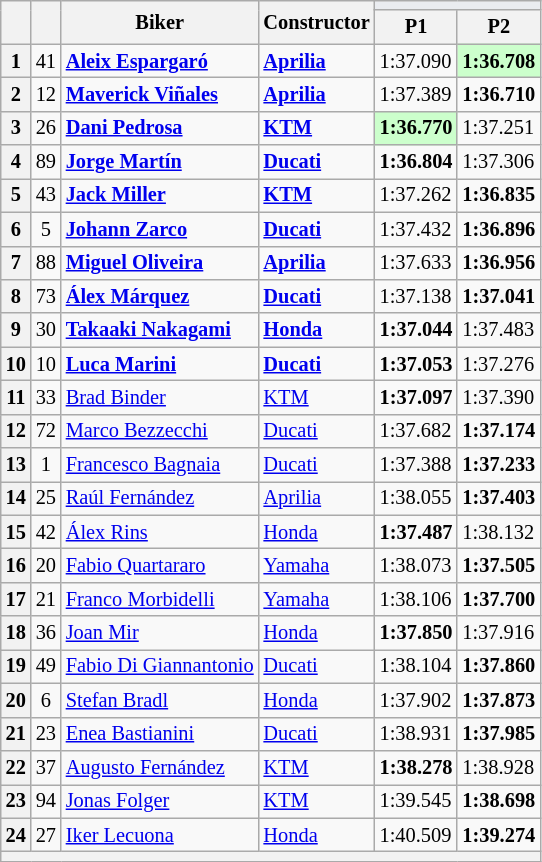<table class="wikitable sortable" style="font-size: 85%;">
<tr>
<th rowspan="2"></th>
<th rowspan="2"></th>
<th rowspan="2">Biker</th>
<th rowspan="2">Constructor</th>
<th colspan="3" style="background:#eaecf0; text-align:center;"></th>
</tr>
<tr>
<th scope="col">P1</th>
<th scope="col">P2</th>
</tr>
<tr>
<th scope="row">1</th>
<td align="center">41</td>
<td><strong> <a href='#'>Aleix Espargaró</a></strong></td>
<td><strong><a href='#'>Aprilia</a></strong></td>
<td>1:37.090</td>
<td style="background:#ccffcc;"><strong>1:36.708</strong></td>
</tr>
<tr>
<th scope="row">2</th>
<td align="center">12</td>
<td><strong> <a href='#'>Maverick Viñales</a></strong></td>
<td><strong><a href='#'>Aprilia</a></strong></td>
<td>1:37.389</td>
<td><strong>1:36.710</strong></td>
</tr>
<tr>
<th scope="row">3</th>
<td align="center">26</td>
<td><strong> <a href='#'>Dani Pedrosa</a></strong></td>
<td><strong><a href='#'>KTM</a></strong></td>
<td style="background:#ccffcc;"><strong>1:36.770</strong></td>
<td>1:37.251</td>
</tr>
<tr>
<th scope="row">4</th>
<td align="center">89</td>
<td><strong> <a href='#'>Jorge Martín</a></strong></td>
<td><strong><a href='#'>Ducati</a></strong></td>
<td><strong>1:36.804</strong></td>
<td>1:37.306</td>
</tr>
<tr>
<th scope="row">5</th>
<td align="center">43</td>
<td><strong> <a href='#'>Jack Miller</a></strong></td>
<td><strong><a href='#'>KTM</a></strong></td>
<td>1:37.262</td>
<td><strong>1:36.835</strong></td>
</tr>
<tr>
<th scope="row">6</th>
<td align="center">5</td>
<td><strong> <a href='#'>Johann Zarco</a></strong></td>
<td><strong><a href='#'>Ducati</a></strong></td>
<td>1:37.432</td>
<td><strong>1:36.896</strong></td>
</tr>
<tr>
<th scope="row">7</th>
<td align="center">88</td>
<td><strong> <a href='#'>Miguel Oliveira</a></strong></td>
<td><strong><a href='#'>Aprilia</a></strong></td>
<td>1:37.633</td>
<td><strong>1:36.956</strong></td>
</tr>
<tr>
<th scope="row">8</th>
<td align="center">73</td>
<td><strong> <a href='#'>Álex Márquez</a></strong></td>
<td><strong><a href='#'>Ducati</a></strong></td>
<td>1:37.138</td>
<td><strong>1:37.041</strong></td>
</tr>
<tr>
<th scope="row">9</th>
<td align="center">30</td>
<td><strong> <a href='#'>Takaaki Nakagami</a></strong></td>
<td><strong><a href='#'>Honda</a></strong></td>
<td><strong>1:37.044</strong></td>
<td>1:37.483</td>
</tr>
<tr>
<th scope="row">10</th>
<td align="center">10</td>
<td><strong> <a href='#'>Luca Marini</a></strong></td>
<td><strong><a href='#'>Ducati</a></strong></td>
<td><strong>1:37.053</strong></td>
<td>1:37.276</td>
</tr>
<tr>
<th scope="row">11</th>
<td align="center">33</td>
<td> <a href='#'>Brad Binder</a></td>
<td><a href='#'>KTM</a></td>
<td><strong>1:37.097</strong></td>
<td>1:37.390</td>
</tr>
<tr>
<th scope="row">12</th>
<td align="center">72</td>
<td> <a href='#'>Marco Bezzecchi</a></td>
<td><a href='#'>Ducati</a></td>
<td>1:37.682</td>
<td><strong>1:37.174</strong></td>
</tr>
<tr>
<th scope="row">13</th>
<td align="center">1</td>
<td> <a href='#'>Francesco Bagnaia</a></td>
<td><a href='#'>Ducati</a></td>
<td>1:37.388</td>
<td><strong>1:37.233</strong></td>
</tr>
<tr>
<th scope="row">14</th>
<td align="center">25</td>
<td> <a href='#'>Raúl Fernández</a></td>
<td><a href='#'>Aprilia</a></td>
<td>1:38.055</td>
<td><strong>1:37.403</strong></td>
</tr>
<tr>
<th scope="row">15</th>
<td align="center">42</td>
<td> <a href='#'>Álex Rins</a></td>
<td><a href='#'>Honda</a></td>
<td><strong>1:37.487</strong></td>
<td>1:38.132</td>
</tr>
<tr>
<th scope="row">16</th>
<td align="center">20</td>
<td> <a href='#'>Fabio Quartararo</a></td>
<td><a href='#'>Yamaha</a></td>
<td>1:38.073</td>
<td><strong>1:37.505</strong></td>
</tr>
<tr>
<th scope="row">17</th>
<td align="center">21</td>
<td> <a href='#'>Franco Morbidelli</a></td>
<td><a href='#'>Yamaha</a></td>
<td>1:38.106</td>
<td><strong>1:37.700</strong></td>
</tr>
<tr>
<th scope="row">18</th>
<td align="center">36</td>
<td> <a href='#'>Joan Mir</a></td>
<td><a href='#'>Honda</a></td>
<td><strong>1:37.850</strong></td>
<td>1:37.916</td>
</tr>
<tr>
<th scope="row">19</th>
<td align="center">49</td>
<td> <a href='#'>Fabio Di Giannantonio</a></td>
<td><a href='#'>Ducati</a></td>
<td>1:38.104</td>
<td><strong>1:37.860</strong></td>
</tr>
<tr>
<th scope="row">20</th>
<td align="center">6</td>
<td> <a href='#'>Stefan Bradl</a></td>
<td><a href='#'>Honda</a></td>
<td>1:37.902</td>
<td><strong>1:37.873</strong></td>
</tr>
<tr>
<th scope="row">21</th>
<td align="center">23</td>
<td> <a href='#'>Enea Bastianini</a></td>
<td><a href='#'>Ducati</a></td>
<td>1:38.931</td>
<td><strong>1:37.985</strong></td>
</tr>
<tr>
<th scope="row">22</th>
<td align="center">37</td>
<td> <a href='#'>Augusto Fernández</a></td>
<td><a href='#'>KTM</a></td>
<td><strong>1:38.278</strong></td>
<td>1:38.928</td>
</tr>
<tr>
<th scope="row">23</th>
<td align="center">94</td>
<td> <a href='#'>Jonas Folger</a></td>
<td><a href='#'>KTM</a></td>
<td>1:39.545</td>
<td><strong>1:38.698</strong></td>
</tr>
<tr>
<th scope="row">24</th>
<td align="center">27</td>
<td> <a href='#'>Iker Lecuona</a></td>
<td><a href='#'>Honda</a></td>
<td>1:40.509</td>
<td><strong>1:39.274</strong></td>
</tr>
<tr>
<th colspan="7"></th>
</tr>
</table>
